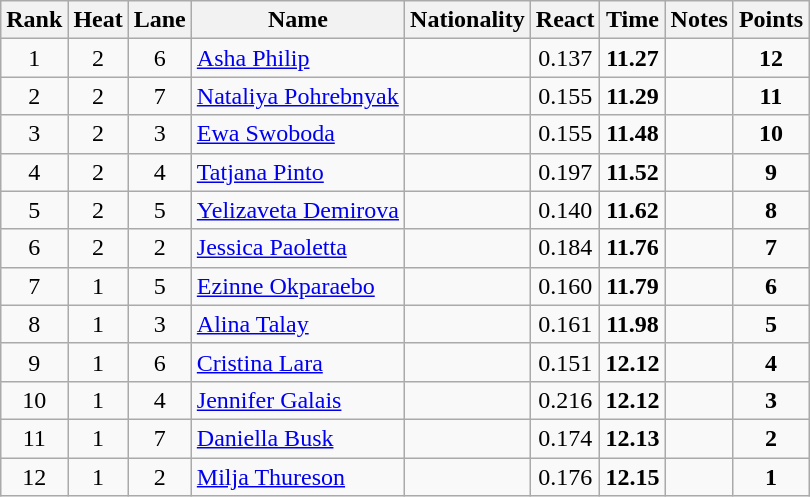<table class="wikitable sortable" style="text-align:center">
<tr>
<th>Rank</th>
<th>Heat</th>
<th>Lane</th>
<th>Name</th>
<th>Nationality</th>
<th>React</th>
<th>Time</th>
<th>Notes</th>
<th>Points</th>
</tr>
<tr>
<td>1</td>
<td>2</td>
<td>6</td>
<td align=left><a href='#'>Asha Philip</a></td>
<td align=left></td>
<td>0.137</td>
<td><strong>11.27</strong></td>
<td></td>
<td><strong>12</strong></td>
</tr>
<tr>
<td>2</td>
<td>2</td>
<td>7</td>
<td align=left><a href='#'>Nataliya Pohrebnyak</a></td>
<td align=left></td>
<td>0.155</td>
<td><strong>11.29</strong></td>
<td></td>
<td><strong>11</strong></td>
</tr>
<tr>
<td>3</td>
<td>2</td>
<td>3</td>
<td align=left><a href='#'>Ewa Swoboda</a></td>
<td align=left></td>
<td>0.155</td>
<td><strong>11.48</strong></td>
<td></td>
<td><strong>10</strong></td>
</tr>
<tr>
<td>4</td>
<td>2</td>
<td>4</td>
<td align=left><a href='#'>Tatjana Pinto</a></td>
<td align=left></td>
<td>0.197</td>
<td><strong>11.52</strong></td>
<td></td>
<td><strong>9</strong></td>
</tr>
<tr>
<td>5</td>
<td>2</td>
<td>5</td>
<td align=left><a href='#'>Yelizaveta Demirova</a></td>
<td align=left></td>
<td>0.140</td>
<td><strong>11.62</strong></td>
<td></td>
<td><strong>8</strong></td>
</tr>
<tr>
<td>6</td>
<td>2</td>
<td>2</td>
<td align=left><a href='#'>Jessica Paoletta</a></td>
<td align=left></td>
<td>0.184</td>
<td><strong>11.76</strong></td>
<td></td>
<td><strong>7</strong></td>
</tr>
<tr>
<td>7</td>
<td>1</td>
<td>5</td>
<td align=left><a href='#'>Ezinne Okparaebo</a></td>
<td align=left></td>
<td>0.160</td>
<td><strong>11.79</strong></td>
<td></td>
<td><strong>6</strong></td>
</tr>
<tr>
<td>8</td>
<td>1</td>
<td>3</td>
<td align=left><a href='#'>Alina Talay</a></td>
<td align=left></td>
<td>0.161</td>
<td><strong>11.98</strong></td>
<td></td>
<td><strong>5</strong></td>
</tr>
<tr>
<td>9</td>
<td>1</td>
<td>6</td>
<td align=left><a href='#'>Cristina Lara</a></td>
<td align=left></td>
<td>0.151</td>
<td><strong>12.12</strong></td>
<td></td>
<td><strong>4</strong></td>
</tr>
<tr>
<td>10</td>
<td>1</td>
<td>4</td>
<td align=left><a href='#'>Jennifer Galais</a></td>
<td align=left></td>
<td>0.216</td>
<td><strong>12.12</strong></td>
<td></td>
<td><strong>3</strong></td>
</tr>
<tr>
<td>11</td>
<td>1</td>
<td>7</td>
<td align=left><a href='#'>Daniella Busk</a></td>
<td align=left></td>
<td>0.174</td>
<td><strong>12.13</strong></td>
<td></td>
<td><strong>2</strong></td>
</tr>
<tr>
<td>12</td>
<td>1</td>
<td>2</td>
<td align=left><a href='#'>Milja Thureson</a></td>
<td align=left></td>
<td>0.176</td>
<td><strong>12.15</strong></td>
<td></td>
<td><strong>1</strong></td>
</tr>
</table>
